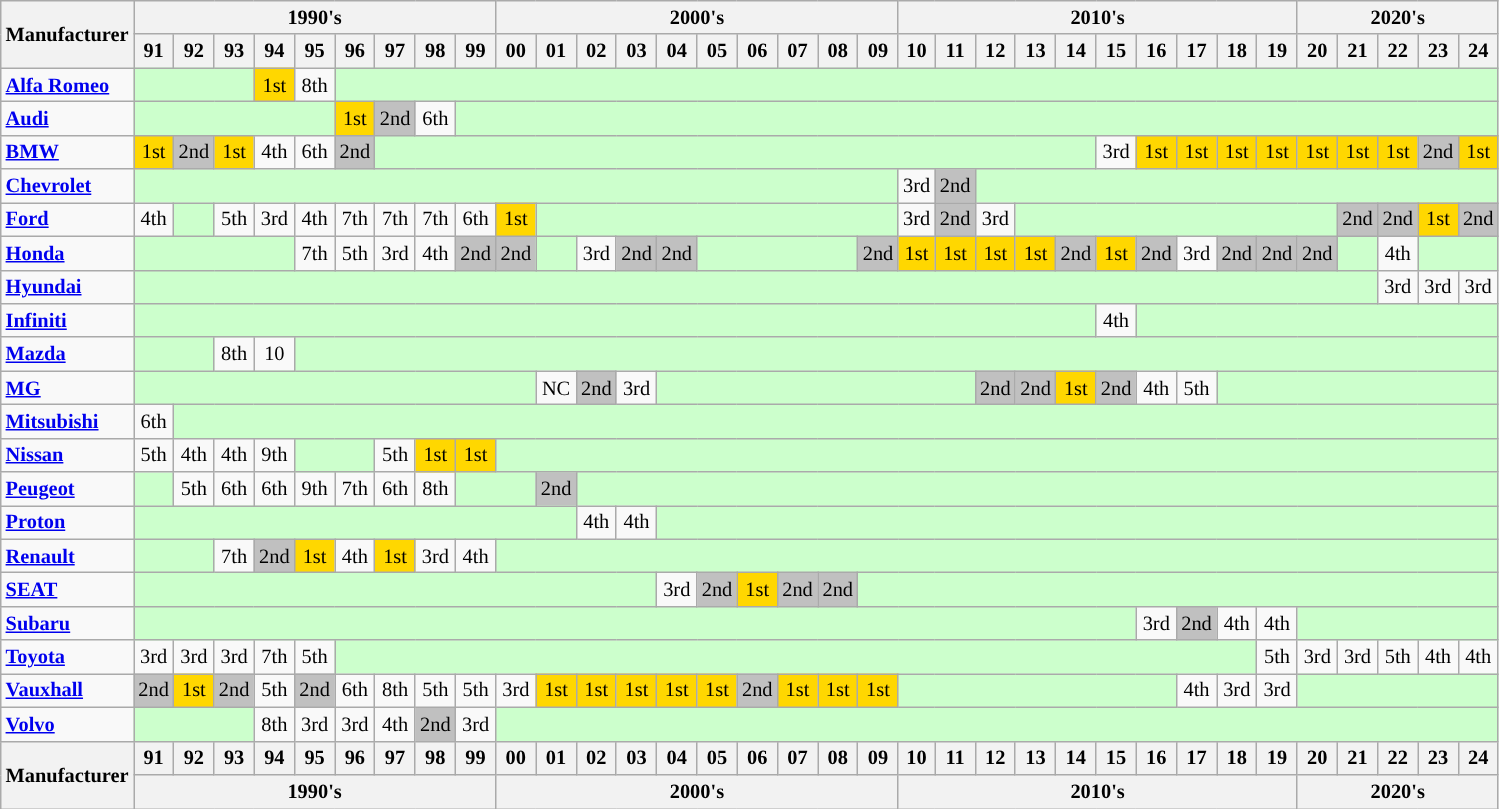<table class="wikitable" style="font-size:85%; text-align:center">
<tr>
<th rowspan=2>Manufacturer</th>
<th colspan=9>1990's</th>
<th colspan=10>2000's</th>
<th colspan=10>2010's</th>
<th colspan=5>2020's</th>
</tr>
<tr>
<th>91</th>
<th>92</th>
<th>93</th>
<th>94</th>
<th>95</th>
<th>96</th>
<th>97</th>
<th>98</th>
<th>99</th>
<th>00</th>
<th>01</th>
<th>02</th>
<th>03</th>
<th>04</th>
<th>05</th>
<th>06</th>
<th>07</th>
<th>08</th>
<th>09</th>
<th>10</th>
<th>11</th>
<th>12</th>
<th>13</th>
<th>14</th>
<th>15</th>
<th>16</th>
<th>17</th>
<th>18</th>
<th>19</th>
<th>20</th>
<th>21</th>
<th>22</th>
<th>23</th>
<th>24</th>
</tr>
<tr>
<td align="left"> <strong><a href='#'>Alfa Romeo</a></strong></td>
<td style="background:#ccffcc;" colspan="3"></td>
<td style="background:gold;">1st</td>
<td>8th</td>
<td style="background:#ccffcc;" colspan="29"></td>
</tr>
<tr>
<td align="left"> <strong><a href='#'>Audi</a></strong></td>
<td style="background:#ccffcc;" colspan="5"></td>
<td style="background:gold;">1st</td>
<td style="background:silver;">2nd</td>
<td>6th</td>
<td style="background:#ccffcc;" colspan="26"></td>
</tr>
<tr>
<td align="left"> <strong><a href='#'>BMW</a></strong></td>
<td style="background:gold;">1st</td>
<td style="background:silver;">2nd</td>
<td style="background:gold;">1st</td>
<td>4th</td>
<td>6th</td>
<td style="background:silver;">2nd</td>
<td style="background:#ccffcc;" colspan="18"></td>
<td>3rd</td>
<td style="background:gold;">1st</td>
<td style="background:gold;">1st</td>
<td style="background:gold;">1st</td>
<td style="background:gold;">1st</td>
<td style="background:gold;">1st</td>
<td style="background:gold;">1st</td>
<td style="background:gold;">1st</td>
<td style="background:silver;">2nd</td>
<td style="background:gold;">1st</td>
</tr>
<tr>
<td align="left"> <strong><a href='#'>Chevrolet</a></strong></td>
<td style="background:#ccffcc;" colspan="19"></td>
<td>3rd</td>
<td style="background:silver;">2nd</td>
<td style="background:#ccffcc;" colspan="13"></td>
</tr>
<tr>
<td align="left"> <strong><a href='#'>Ford</a></strong></td>
<td>4th</td>
<td style="background:#ccffcc;"></td>
<td>5th</td>
<td>3rd</td>
<td>4th</td>
<td>7th</td>
<td>7th</td>
<td>7th</td>
<td>6th</td>
<td style="background:gold;">1st</td>
<td style="background:#ccffcc;" colspan="9"></td>
<td>3rd</td>
<td style="background:silver;">2nd</td>
<td>3rd</td>
<td style="background:#ccffcc;" colspan="8"></td>
<td style="background:silver;">2nd</td>
<td style="background:silver;">2nd</td>
<td style="background:gold;">1st</td>
<td style="background:silver;">2nd</td>
</tr>
<tr>
<td align="left"> <strong><a href='#'>Honda</a></strong></td>
<td style="background:#ccffcc;" colspan="4"></td>
<td>7th</td>
<td>5th</td>
<td>3rd</td>
<td>4th</td>
<td style="background:silver;">2nd</td>
<td style="background:silver;">2nd</td>
<td style="background:#ccffcc;"></td>
<td>3rd</td>
<td style="background:silver;">2nd</td>
<td style="background:silver;">2nd</td>
<td style="background:#ccffcc;" colspan="4"></td>
<td style="background:silver;">2nd</td>
<td style="background:gold;">1st</td>
<td style="background:gold;">1st</td>
<td style="background:gold;">1st</td>
<td style="background:gold;">1st</td>
<td style="background:silver;">2nd</td>
<td style="background:gold;">1st</td>
<td style="background:silver;">2nd</td>
<td>3rd</td>
<td style="background:silver;">2nd</td>
<td style="background:silver;">2nd</td>
<td style="background:silver;">2nd</td>
<td style="background:#ccffcc;"></td>
<td>4th</td>
<td style="background:#ccffcc;" colspan="2"></td>
</tr>
<tr>
<td align="left"> <strong><a href='#'>Hyundai</a></strong></td>
<td style="background:#ccffcc;" colspan="31"></td>
<td>3rd</td>
<td>3rd</td>
<td>3rd</td>
</tr>
<tr>
<td align="left"> <strong><a href='#'>Infiniti</a></strong></td>
<td style="background:#ccffcc;" colspan="24"></td>
<td>4th</td>
<td style="background:#ccffcc;" colspan="9"></td>
</tr>
<tr>
<td align="left"> <strong><a href='#'>Mazda</a></strong></td>
<td style="background:#ccffcc;" colspan="2"></td>
<td>8th</td>
<td>10</td>
<td style="background:#ccffcc;" colspan="30"></td>
</tr>
<tr>
<td align="left"> <strong><a href='#'>MG</a></strong></td>
<td style="background:#ccffcc;" colspan="10"></td>
<td>NC</td>
<td style="background:silver;">2nd</td>
<td>3rd</td>
<td style="background:#ccffcc;" colspan="8"></td>
<td style="background:silver;">2nd</td>
<td style="background:silver;">2nd</td>
<td style="background:gold;">1st</td>
<td style="background:silver;">2nd</td>
<td>4th</td>
<td>5th</td>
<td style="background:#ccffcc;" colspan="7"></td>
</tr>
<tr>
<td align="left"> <strong><a href='#'>Mitsubishi</a></strong></td>
<td>6th</td>
<td style="background:#ccffcc;" colspan="33"></td>
</tr>
<tr>
<td align="left"> <strong><a href='#'>Nissan</a></strong></td>
<td>5th</td>
<td>4th</td>
<td>4th</td>
<td>9th</td>
<td style="background:#ccffcc;" colspan="2"></td>
<td>5th</td>
<td style="background:gold;">1st</td>
<td style="background:gold;">1st</td>
<td style="background:#ccffcc;" colspan="25"></td>
</tr>
<tr>
<td align="left"> <strong><a href='#'>Peugeot</a></strong></td>
<td style="background:#ccffcc;"></td>
<td>5th</td>
<td>6th</td>
<td>6th</td>
<td>9th</td>
<td>7th</td>
<td>6th</td>
<td>8th</td>
<td style="background:#ccffcc;" colspan="2"></td>
<td style="background:silver;">2nd</td>
<td style="background:#ccffcc;" colspan="23"></td>
</tr>
<tr>
<td align="left"> <strong><a href='#'>Proton</a></strong></td>
<td style="background:#ccffcc;" colspan="11"></td>
<td>4th</td>
<td>4th</td>
<td 4th     style="background:#ccffcc;" colspan="21"></td>
</tr>
<tr rd>
<td align="left"> <strong><a href='#'>Renault</a></strong></td>
<td style="background:#ccffcc;" colspan="2"></td>
<td>7th</td>
<td style="background:silver;">2nd</td>
<td style="background:gold;">1st</td>
<td>4th</td>
<td style="background:gold;">1st</td>
<td>3rd</td>
<td>4th</td>
<td style="background:#ccffcc;" colspan="25"></td>
</tr>
<tr>
<td align="left"> <strong><a href='#'>SEAT</a></strong></td>
<td style="background:#ccffcc;" colspan="13"></td>
<td>3rd</td>
<td style="background:silver;">2nd</td>
<td style="background:gold;">1st</td>
<td style="background:silver;">2nd</td>
<td style="background:silver;">2nd</td>
<td style="background:#ccffcc;" colspan="16"></td>
</tr>
<tr>
<td align="left"> <strong><a href='#'>Subaru</a></strong></td>
<td style="background:#ccffcc;" colspan="25"></td>
<td>3rd</td>
<td style="background:silver;">2nd</td>
<td>4th</td>
<td>4th</td>
<td style="background:#ccffcc;" colspan="5"></td>
</tr>
<tr>
<td align="left"> <strong><a href='#'>Toyota</a></strong></td>
<td>3rd</td>
<td>3rd</td>
<td>3rd</td>
<td>7th</td>
<td>5th</td>
<td style="background:#ccffcc;" colspan="23"></td>
<td>5th</td>
<td>3rd</td>
<td>3rd</td>
<td>5th</td>
<td>4th</td>
<td>4th</td>
</tr>
<tr>
<td align="left"> <strong><a href='#'>Vauxhall</a></strong></td>
<td style="background:silver;">2nd</td>
<td style="background:gold;">1st</td>
<td style="background:silver;">2nd</td>
<td>5th</td>
<td style="background:silver;">2nd</td>
<td>6th</td>
<td>8th</td>
<td>5th</td>
<td>5th</td>
<td>3rd</td>
<td style="background:gold;">1st</td>
<td style="background:gold;">1st</td>
<td style="background:gold;">1st</td>
<td style="background:gold;">1st</td>
<td style="background:gold;">1st</td>
<td style="background:silver;">2nd</td>
<td style="background:gold;">1st</td>
<td style="background:gold;">1st</td>
<td style="background:gold;">1st</td>
<td style="background:#ccffcc;" colspan="7"></td>
<td>4th</td>
<td>3rd</td>
<td>3rd</td>
<td style="background:#ccffcc;" colspan="5"></td>
</tr>
<tr>
<td align="left"> <strong><a href='#'>Volvo</a></strong></td>
<td style="background:#ccffcc;" colspan="3"></td>
<td>8th</td>
<td>3rd</td>
<td>3rd</td>
<td>4th</td>
<td style="background:silver;">2nd</td>
<td>3rd</td>
<td style="background:#ccffcc;" colspan="25"></td>
</tr>
<tr>
<th rowspan=2>Manufacturer</th>
<th>91</th>
<th>92</th>
<th>93</th>
<th>94</th>
<th>95</th>
<th>96</th>
<th>97</th>
<th>98</th>
<th>99</th>
<th>00</th>
<th>01</th>
<th>02</th>
<th>03</th>
<th>04</th>
<th>05</th>
<th>06</th>
<th>07</th>
<th>08</th>
<th>09</th>
<th>10</th>
<th>11</th>
<th>12</th>
<th>13</th>
<th>14</th>
<th>15</th>
<th>16</th>
<th>17</th>
<th>18</th>
<th>19</th>
<th>20</th>
<th>21</th>
<th>22</th>
<th>23</th>
<th>24</th>
</tr>
<tr>
<th colspan=9>1990's</th>
<th colspan=10>2000's</th>
<th colspan=10>2010's</th>
<th colspan=5>2020's</th>
</tr>
</table>
